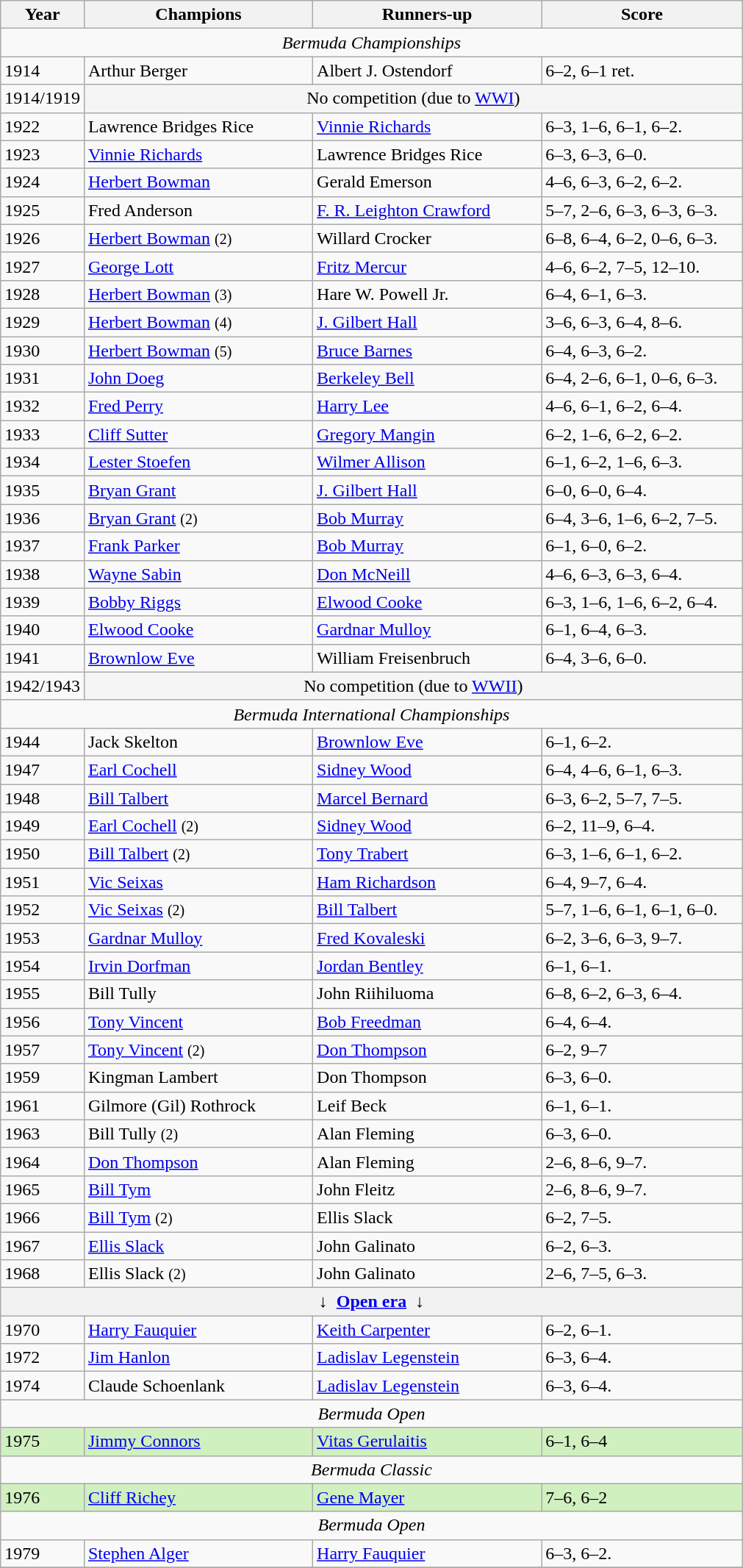<table class="wikitable">
<tr>
<th style="width:60px">Year</th>
<th style="width:200px">Champions</th>
<th style="width:200px">Runners-up</th>
<th style="width:175px" class="unsortable">Score</th>
</tr>
<tr>
<td colspan=10 align=center><em>Bermuda Championships</em></td>
</tr>
<tr>
<td>1914</td>
<td>  Arthur Berger</td>
<td> Albert J. Ostendorf</td>
<td>6–2, 6–1 ret.</td>
</tr>
<tr>
<td>1914/1919</td>
<td colspan="3" align="center" bgcolor="#F5F5F5">No competition (due to <a href='#'>WWI</a>)</td>
</tr>
<tr>
<td>1922</td>
<td> Lawrence Bridges Rice</td>
<td> <a href='#'>Vinnie Richards</a></td>
<td>6–3, 1–6, 6–1, 6–2.</td>
</tr>
<tr>
<td>1923</td>
<td> <a href='#'>Vinnie Richards</a></td>
<td> Lawrence Bridges Rice</td>
<td>6–3, 6–3, 6–0.</td>
</tr>
<tr>
<td>1924</td>
<td>  <a href='#'>Herbert Bowman</a></td>
<td>  Gerald Emerson</td>
<td>4–6, 6–3, 6–2, 6–2.</td>
</tr>
<tr>
<td>1925</td>
<td> Fred Anderson</td>
<td> <a href='#'>F. R. Leighton Crawford</a></td>
<td>5–7, 2–6, 6–3, 6–3, 6–3.</td>
</tr>
<tr>
<td>1926</td>
<td>  <a href='#'>Herbert Bowman</a> <small>(2)</small></td>
<td> Willard Crocker</td>
<td>6–8, 6–4, 6–2, 0–6, 6–3.</td>
</tr>
<tr>
<td>1927</td>
<td>  <a href='#'>George Lott</a></td>
<td>  <a href='#'>Fritz Mercur</a></td>
<td>4–6, 6–2, 7–5, 12–10.</td>
</tr>
<tr>
<td>1928</td>
<td>  <a href='#'>Herbert Bowman</a> <small>(3)</small></td>
<td> Hare W. Powell Jr.</td>
<td>6–4, 6–1, 6–3.</td>
</tr>
<tr>
<td>1929</td>
<td>  <a href='#'>Herbert Bowman</a> <small>(4)</small></td>
<td> <a href='#'>J. Gilbert Hall</a></td>
<td>3–6, 6–3, 6–4, 8–6.</td>
</tr>
<tr>
<td>1930</td>
<td>  <a href='#'>Herbert Bowman</a> <small>(5)</small></td>
<td>  <a href='#'>Bruce Barnes</a></td>
<td>6–4, 6–3, 6–2.</td>
</tr>
<tr>
<td>1931</td>
<td> <a href='#'>John Doeg</a></td>
<td> <a href='#'>Berkeley Bell</a></td>
<td>6–4, 2–6, 6–1, 0–6, 6–3.</td>
</tr>
<tr>
<td>1932</td>
<td> <a href='#'>Fred Perry</a></td>
<td> <a href='#'>Harry Lee</a></td>
<td>4–6, 6–1, 6–2, 6–4.</td>
</tr>
<tr>
<td>1933</td>
<td> <a href='#'>Cliff Sutter</a></td>
<td> <a href='#'>Gregory Mangin</a></td>
<td>6–2, 1–6, 6–2, 6–2.</td>
</tr>
<tr>
<td>1934</td>
<td> <a href='#'>Lester Stoefen</a></td>
<td> <a href='#'>Wilmer Allison</a></td>
<td>6–1, 6–2, 1–6, 6–3.</td>
</tr>
<tr>
<td>1935</td>
<td> <a href='#'>Bryan Grant</a></td>
<td> <a href='#'>J. Gilbert Hall</a></td>
<td>6–0, 6–0, 6–4.</td>
</tr>
<tr>
<td>1936</td>
<td> <a href='#'>Bryan Grant</a> <small>(2)</small></td>
<td> <a href='#'>Bob Murray</a></td>
<td>6–4, 3–6, 1–6, 6–2, 7–5.</td>
</tr>
<tr>
<td>1937</td>
<td> <a href='#'>Frank Parker</a></td>
<td> <a href='#'>Bob Murray</a></td>
<td>6–1, 6–0, 6–2.</td>
</tr>
<tr>
<td>1938</td>
<td>  <a href='#'>Wayne Sabin</a></td>
<td>  <a href='#'>Don McNeill</a></td>
<td>4–6, 6–3, 6–3, 6–4.</td>
</tr>
<tr>
<td>1939</td>
<td>  <a href='#'>Bobby Riggs</a></td>
<td>  <a href='#'>Elwood Cooke</a></td>
<td>6–3, 1–6, 1–6, 6–2, 6–4.</td>
</tr>
<tr>
<td>1940</td>
<td>  <a href='#'>Elwood Cooke</a></td>
<td> <a href='#'>Gardnar Mulloy</a></td>
<td>6–1, 6–4, 6–3.</td>
</tr>
<tr>
<td>1941</td>
<td>  <a href='#'>Brownlow Eve</a></td>
<td> William Freisenbruch</td>
<td>6–4, 3–6, 6–0.</td>
</tr>
<tr>
<td>1942/1943</td>
<td colspan="4" align="center" bgcolor="#F5F5F5">No competition (due to <a href='#'>WWII</a>)</td>
</tr>
<tr>
<td colspan=4 align=center><em>Bermuda International Championships</em></td>
</tr>
<tr>
<td>1944</td>
<td> Jack Skelton</td>
<td>  <a href='#'>Brownlow Eve</a></td>
<td>6–1, 6–2.</td>
</tr>
<tr>
<td>1947</td>
<td> <a href='#'>Earl Cochell</a></td>
<td> <a href='#'>Sidney Wood</a></td>
<td>6–4, 4–6, 6–1, 6–3.</td>
</tr>
<tr>
<td>1948</td>
<td>  <a href='#'>Bill Talbert</a></td>
<td> <a href='#'>Marcel Bernard</a></td>
<td>6–3, 6–2, 5–7, 7–5.</td>
</tr>
<tr>
<td>1949</td>
<td>  <a href='#'>Earl Cochell</a> <small>(2)</small></td>
<td> <a href='#'>Sidney Wood</a></td>
<td>6–2, 11–9, 6–4.</td>
</tr>
<tr>
<td>1950</td>
<td> <a href='#'>Bill Talbert</a> <small>(2)</small></td>
<td> <a href='#'>Tony Trabert</a></td>
<td>6–3, 1–6, 6–1, 6–2.</td>
</tr>
<tr>
<td>1951</td>
<td>  <a href='#'>Vic Seixas</a></td>
<td> <a href='#'>Ham Richardson</a></td>
<td>6–4, 9–7, 6–4.</td>
</tr>
<tr>
<td>1952</td>
<td>  <a href='#'>Vic Seixas</a> <small>(2)</small></td>
<td>  <a href='#'>Bill Talbert</a></td>
<td>5–7, 1–6, 6–1, 6–1, 6–0.</td>
</tr>
<tr>
<td>1953</td>
<td> <a href='#'>Gardnar Mulloy</a></td>
<td> <a href='#'>Fred Kovaleski</a></td>
<td>6–2, 3–6, 6–3, 9–7.</td>
</tr>
<tr>
<td>1954</td>
<td> <a href='#'>Irvin Dorfman</a></td>
<td> <a href='#'>Jordan Bentley</a></td>
<td>6–1, 6–1.</td>
</tr>
<tr>
<td>1955</td>
<td> Bill Tully</td>
<td> John Riihiluoma</td>
<td>6–8, 6–2, 6–3, 6–4.</td>
</tr>
<tr>
<td>1956</td>
<td> <a href='#'>Tony Vincent</a></td>
<td> <a href='#'>Bob Freedman</a></td>
<td>6–4, 6–4.</td>
</tr>
<tr>
<td>1957</td>
<td> <a href='#'>Tony Vincent</a> <small>(2)</small></td>
<td> <a href='#'>Don Thompson</a></td>
<td>6–2, 9–7</td>
</tr>
<tr>
<td>1959</td>
<td> Kingman Lambert</td>
<td> Don Thompson</td>
<td>6–3, 6–0.</td>
</tr>
<tr>
<td>1961</td>
<td>  Gilmore (Gil) Rothrock</td>
<td> Leif Beck</td>
<td>6–1, 6–1.</td>
</tr>
<tr>
<td>1963</td>
<td> Bill Tully <small>(2)</small></td>
<td> Alan Fleming</td>
<td>6–3, 6–0.</td>
</tr>
<tr>
<td>1964</td>
<td>  <a href='#'>Don Thompson</a></td>
<td> Alan Fleming</td>
<td>2–6, 8–6, 9–7.</td>
</tr>
<tr>
<td>1965</td>
<td>  <a href='#'>Bill Tym</a></td>
<td> John Fleitz</td>
<td>2–6, 8–6, 9–7.</td>
</tr>
<tr>
<td>1966</td>
<td>  <a href='#'>Bill Tym</a> <small>(2)</small></td>
<td> Ellis Slack</td>
<td>6–2, 7–5.</td>
</tr>
<tr>
<td>1967</td>
<td>  <a href='#'>Ellis Slack</a></td>
<td> John Galinato</td>
<td>6–2, 6–3.</td>
</tr>
<tr>
<td>1968</td>
<td> Ellis Slack <small>(2)</small></td>
<td> John Galinato</td>
<td>2–6, 7–5, 6–3.</td>
</tr>
<tr>
<th colspan=4 align=center>↓  <a href='#'>Open era</a>  ↓</th>
</tr>
<tr>
<td>1970</td>
<td>  <a href='#'>Harry Fauquier</a></td>
<td>  <a href='#'>Keith Carpenter</a></td>
<td>6–2, 6–1.</td>
</tr>
<tr>
<td>1972</td>
<td>  <a href='#'>Jim Hanlon</a></td>
<td> <a href='#'>Ladislav Legenstein</a></td>
<td>6–3, 6–4.</td>
</tr>
<tr>
<td>1974</td>
<td>  Claude Schoenlank</td>
<td> <a href='#'>Ladislav Legenstein</a></td>
<td>6–3, 6–4.</td>
</tr>
<tr>
<td colspan=4 align=center><em>Bermuda Open</em></td>
</tr>
<tr>
<td bgcolor="d0f0c0">1975</td>
<td bgcolor="d0f0c0"> <a href='#'>Jimmy Connors</a></td>
<td bgcolor="d0f0c0"> <a href='#'>Vitas Gerulaitis</a></td>
<td bgcolor="d0f0c0">6–1, 6–4</td>
</tr>
<tr>
<td colspan=4 align=center><em>Bermuda Classic</em></td>
</tr>
<tr>
<td bgcolor="d0f0c0">1976</td>
<td bgcolor="d0f0c0"> <a href='#'>Cliff Richey</a></td>
<td bgcolor="d0f0c0"> <a href='#'>Gene Mayer</a></td>
<td bgcolor="d0f0c0">7–6, 6–2</td>
</tr>
<tr>
<td colspan=4 align=center><em>Bermuda Open</em></td>
</tr>
<tr>
<td>1979</td>
<td> <a href='#'>Stephen Alger</a></td>
<td>  <a href='#'>Harry Fauquier</a></td>
<td>6–3, 6–2.</td>
</tr>
<tr>
</tr>
</table>
